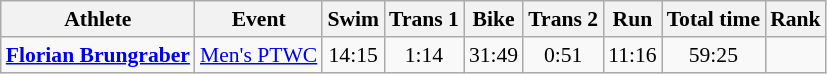<table class=wikitable style="font-size:90%">
<tr>
<th>Athlete</th>
<th>Event</th>
<th>Swim</th>
<th>Trans 1</th>
<th>Bike</th>
<th>Trans 2</th>
<th>Run</th>
<th>Total time</th>
<th>Rank</th>
</tr>
<tr align=center>
<td align=left><strong><a href='#'>Florian Brungraber</a></strong></td>
<td align=left><a href='#'>Men's PTWC</a></td>
<td>14:15</td>
<td>1:14</td>
<td>31:49</td>
<td>0:51</td>
<td>11:16</td>
<td>59:25</td>
<td></td>
</tr>
</table>
